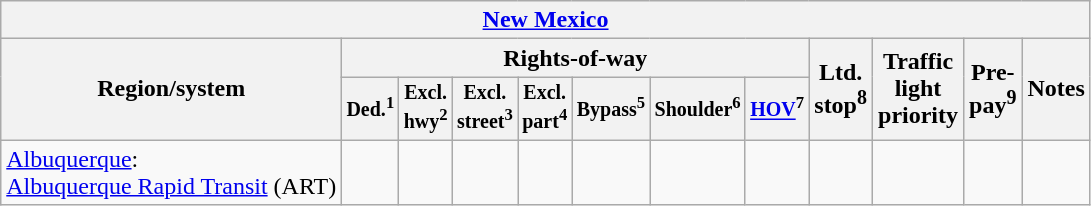<table class="wikitable">
<tr>
<th colspan="12"><a href='#'>New Mexico</a></th>
</tr>
<tr>
<th rowspan="2">Region/system</th>
<th colspan="7">Rights-of-way</th>
<th rowspan="2">Ltd.<br>stop<sup>8</sup></th>
<th rowspan="2">Traffic<br>light<br>priority</th>
<th rowspan="2">Pre-<br>pay<sup>9</sup></th>
<th rowspan="2">Notes</th>
</tr>
<tr style="font-size: smaller">
<th>Ded.<sup>1</sup></th>
<th>Excl.<br>hwy<sup>2</sup></th>
<th>Excl.<br>street<sup>3</sup></th>
<th>Excl.<br>part<sup>4</sup></th>
<th>Bypass<sup>5</sup></th>
<th>Shoulder<sup>6</sup></th>
<th><a href='#'>HOV</a><sup>7</sup></th>
</tr>
<tr>
<td><a href='#'>Albuquerque</a>:<br><a href='#'>Albuquerque Rapid Transit</a> (ART)</td>
<td></td>
<td></td>
<td></td>
<td></td>
<td></td>
<td></td>
<td></td>
<td></td>
<td></td>
<td></td>
<td></td>
</tr>
</table>
